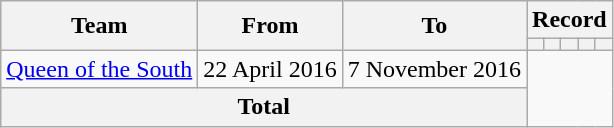<table class="wikitable" style="text-align: center">
<tr>
<th rowspan="2">Team</th>
<th rowspan="2">From</th>
<th rowspan="2">To</th>
<th colspan="9">Record</th>
</tr>
<tr>
<th></th>
<th></th>
<th></th>
<th></th>
<th></th>
</tr>
<tr>
<td align="left"><a href='#'>Queen of the South</a></td>
<td align="left">22 April 2016</td>
<td align="left">7 November 2016<br></td>
</tr>
<tr>
<th colspan=3>Total<br></th>
</tr>
</table>
